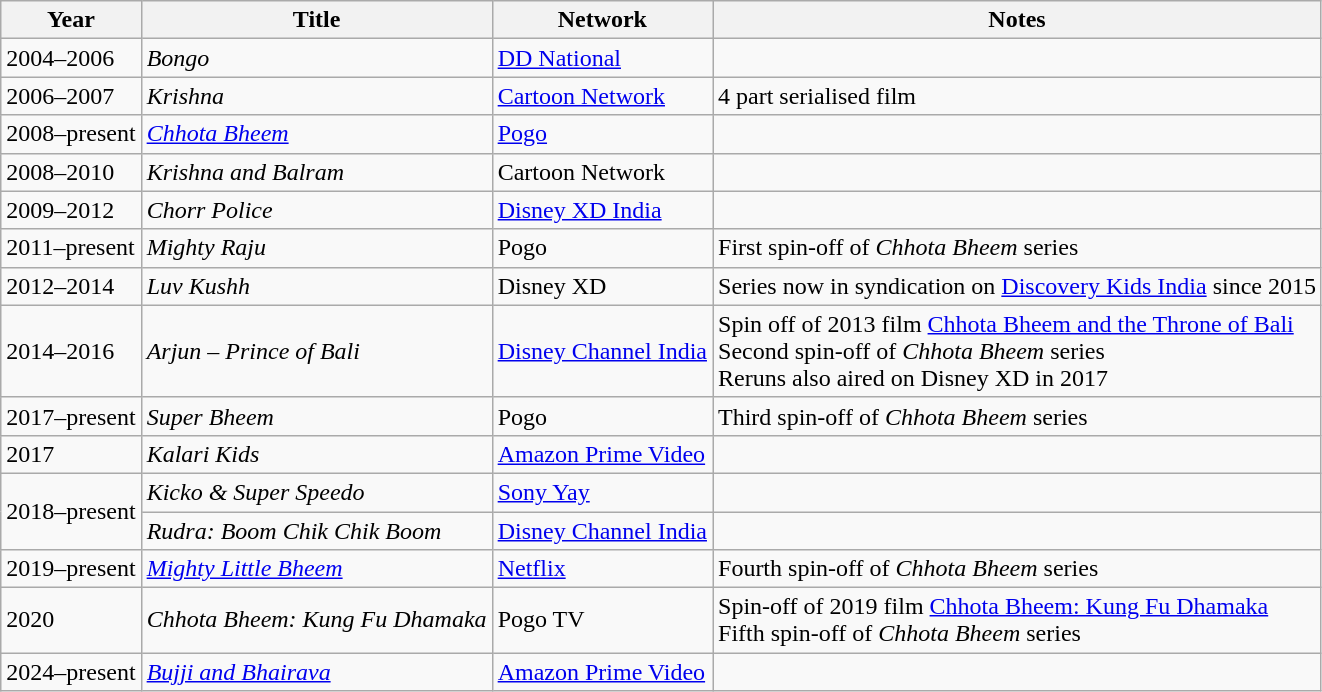<table class="wikitable">
<tr>
<th>Year</th>
<th>Title</th>
<th>Network</th>
<th>Notes</th>
</tr>
<tr>
<td>2004–2006</td>
<td><em>Bongo</em></td>
<td><a href='#'>DD National</a></td>
<td></td>
</tr>
<tr>
<td>2006–2007</td>
<td><em>Krishna</em></td>
<td><a href='#'>Cartoon Network</a></td>
<td>4 part serialised film</td>
</tr>
<tr>
<td>2008–present</td>
<td><em><a href='#'>Chhota Bheem</a></em></td>
<td><a href='#'>Pogo</a></td>
<td></td>
</tr>
<tr>
<td>2008–2010</td>
<td><em>Krishna and Balram</em></td>
<td>Cartoon Network</td>
<td></td>
</tr>
<tr>
<td>2009–2012</td>
<td><em>Chorr Police</em></td>
<td><a href='#'>Disney XD India</a></td>
<td></td>
</tr>
<tr>
<td>2011–present</td>
<td><em>Mighty Raju</em></td>
<td>Pogo</td>
<td>First spin-off of <em>Chhota Bheem</em> series</td>
</tr>
<tr>
<td>2012–2014</td>
<td><em>Luv Kushh</em></td>
<td>Disney XD</td>
<td>Series now in syndication on <a href='#'>Discovery Kids India</a> since 2015</td>
</tr>
<tr>
<td>2014–2016</td>
<td><em>Arjun – Prince of Bali</em></td>
<td><a href='#'>Disney Channel India</a></td>
<td>Spin off of 2013 film <a href='#'>Chhota Bheem and the Throne of Bali</a><br>Second spin-off of <em>Chhota Bheem</em> series<br>Reruns also aired on Disney XD in 2017</td>
</tr>
<tr>
<td>2017–present</td>
<td><em>Super Bheem</em></td>
<td>Pogo</td>
<td>Third spin-off of <em>Chhota Bheem</em> series</td>
</tr>
<tr>
<td>2017</td>
<td><em>Kalari Kids</em></td>
<td><a href='#'>Amazon Prime Video</a></td>
<td></td>
</tr>
<tr>
<td rowspan="2">2018–present</td>
<td><em>Kicko & Super Speedo</em></td>
<td><a href='#'>Sony Yay</a></td>
<td></td>
</tr>
<tr>
<td><em>Rudra: Boom Chik Chik Boom</em></td>
<td><a href='#'>Disney Channel India</a></td>
<td></td>
</tr>
<tr>
<td>2019–present</td>
<td><em><a href='#'>Mighty Little Bheem</a></em></td>
<td><a href='#'>Netflix</a></td>
<td>Fourth spin-off of <em>Chhota Bheem</em> series</td>
</tr>
<tr>
<td>2020</td>
<td><em>Chhota Bheem: Kung Fu Dhamaka</em></td>
<td>Pogo TV</td>
<td>Spin-off of 2019 film <a href='#'>Chhota Bheem: Kung Fu Dhamaka</a><br>Fifth spin-off of <em>Chhota Bheem</em> series</td>
</tr>
<tr>
<td>2024–present</td>
<td><em><a href='#'>Bujji and Bhairava</a></em></td>
<td><a href='#'>Amazon Prime Video</a></td>
<td></td>
</tr>
</table>
